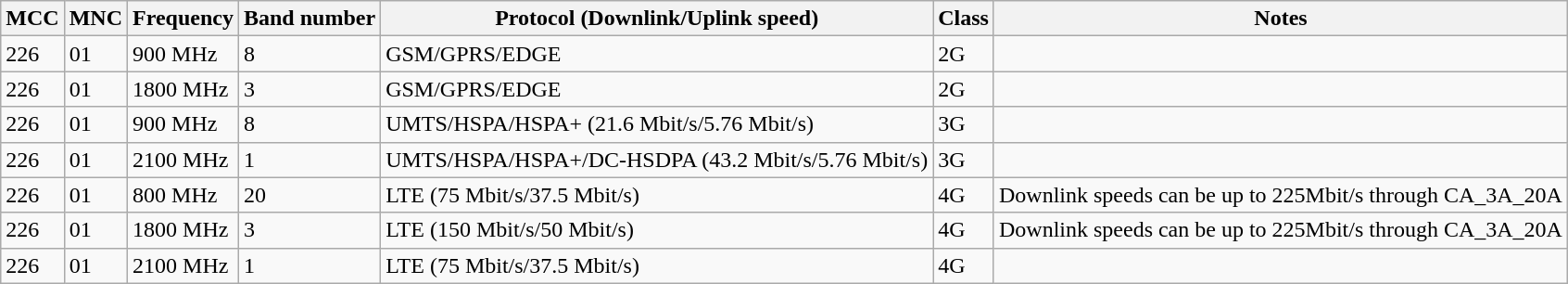<table class="wikitable sortable" border="1">
<tr>
<th>MCC</th>
<th>MNC</th>
<th>Frequency</th>
<th>Band number</th>
<th>Protocol (Downlink/Uplink speed)</th>
<th>Class</th>
<th class="unsortable">Notes</th>
</tr>
<tr>
<td>226</td>
<td>01</td>
<td>900 MHz</td>
<td>8</td>
<td>GSM/GPRS/EDGE</td>
<td>2G</td>
<td></td>
</tr>
<tr>
<td>226</td>
<td>01</td>
<td>1800 MHz</td>
<td>3</td>
<td>GSM/GPRS/EDGE</td>
<td>2G</td>
<td></td>
</tr>
<tr>
<td>226</td>
<td>01</td>
<td>900 MHz</td>
<td>8</td>
<td>UMTS/HSPA/HSPA+ (21.6 Mbit/s/5.76 Mbit/s)</td>
<td>3G</td>
<td></td>
</tr>
<tr>
<td>226</td>
<td>01</td>
<td>2100 MHz</td>
<td>1</td>
<td>UMTS/HSPA/HSPA+/DC-HSDPA (43.2 Mbit/s/5.76 Mbit/s)</td>
<td>3G</td>
<td></td>
</tr>
<tr>
<td>226</td>
<td>01</td>
<td>800 MHz</td>
<td>20</td>
<td>LTE (75 Mbit/s/37.5 Mbit/s)</td>
<td>4G</td>
<td>Downlink speeds can be up to 225Mbit/s through CA_3A_20A</td>
</tr>
<tr>
<td>226</td>
<td>01</td>
<td>1800 MHz</td>
<td>3</td>
<td>LTE (150 Mbit/s/50 Mbit/s)</td>
<td>4G</td>
<td>Downlink speeds can be up to 225Mbit/s through CA_3A_20A</td>
</tr>
<tr>
<td>226</td>
<td>01</td>
<td>2100 MHz</td>
<td>1</td>
<td>LTE (75 Mbit/s/37.5 Mbit/s)</td>
<td>4G</td>
<td></td>
</tr>
</table>
